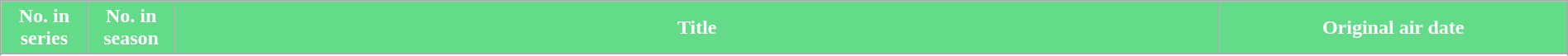<table class="wikitable plainrowheaders" style="width:100%;">
<tr style="color:white">
<th style="background: #64db88; width: 5%">No. in series</th>
<th style="background: #64db88; width: 5%">No. in season</th>
<th style="background: #64db88; width: 60%">Title</th>
<th style="background: #64db88; width: 20%">Original air date</th>
</tr>
<tr>
</tr>
<tr>
</tr>
<tr>
</tr>
<tr>
</tr>
<tr>
</tr>
<tr>
</tr>
<tr>
</tr>
<tr>
</tr>
<tr>
</tr>
<tr>
</tr>
<tr>
</tr>
<tr>
</tr>
<tr>
</tr>
</table>
